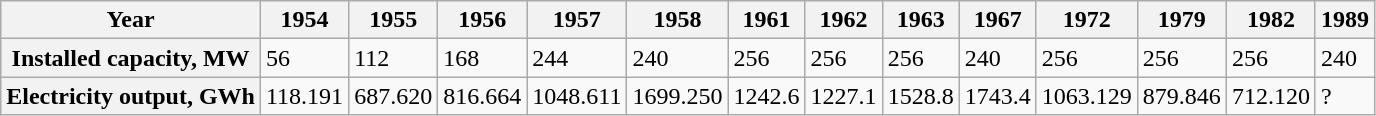<table class="wikitable">
<tr>
<th>Year</th>
<th>1954</th>
<th>1955</th>
<th>1956</th>
<th>1957</th>
<th>1958</th>
<th>1961</th>
<th>1962</th>
<th>1963</th>
<th>1967</th>
<th>1972</th>
<th>1979</th>
<th>1982</th>
<th>1989</th>
</tr>
<tr>
<th>Installed  capacity, MW</th>
<td>56</td>
<td>112</td>
<td>168</td>
<td>244</td>
<td>240</td>
<td>256</td>
<td>256</td>
<td>256</td>
<td>240</td>
<td>256</td>
<td>256</td>
<td>256</td>
<td>240</td>
</tr>
<tr>
<th>Electricity  output, GWh</th>
<td>118.191</td>
<td>687.620</td>
<td>816.664</td>
<td>1048.611</td>
<td>1699.250</td>
<td>1242.6</td>
<td>1227.1</td>
<td>1528.8</td>
<td>1743.4</td>
<td>1063.129</td>
<td>879.846</td>
<td>712.120</td>
<td>?</td>
</tr>
</table>
